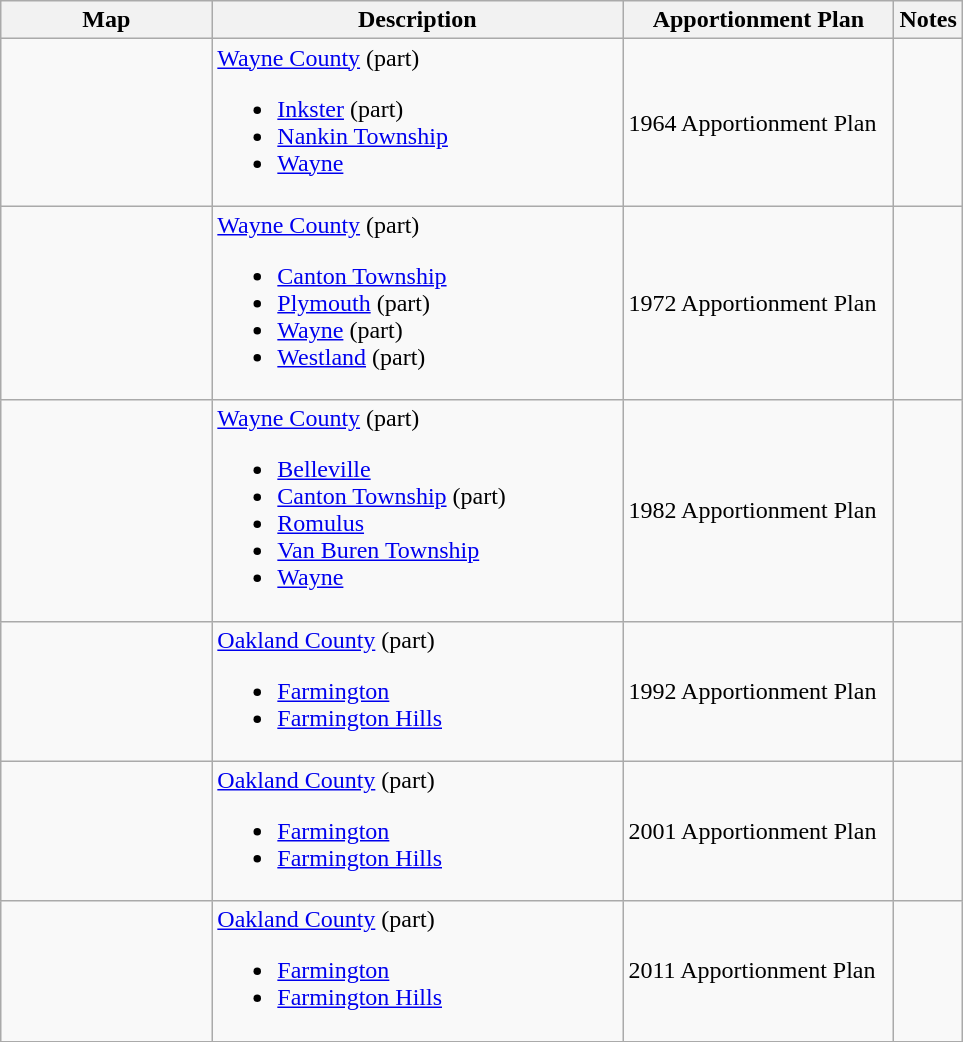<table class="wikitable sortable">
<tr>
<th style="width:100pt;">Map</th>
<th style="width:200pt;">Description</th>
<th style="width:130pt;">Apportionment Plan</th>
<th style="width:15pt;">Notes</th>
</tr>
<tr>
<td></td>
<td><a href='#'>Wayne County</a> (part)<br><ul><li><a href='#'>Inkster</a> (part)</li><li><a href='#'>Nankin Township</a></li><li><a href='#'>Wayne</a></li></ul></td>
<td>1964 Apportionment Plan</td>
<td></td>
</tr>
<tr>
<td></td>
<td><a href='#'>Wayne County</a> (part)<br><ul><li><a href='#'>Canton Township</a></li><li><a href='#'>Plymouth</a> (part)</li><li><a href='#'>Wayne</a> (part)</li><li><a href='#'>Westland</a> (part)</li></ul></td>
<td>1972 Apportionment Plan</td>
<td></td>
</tr>
<tr>
<td></td>
<td><a href='#'>Wayne County</a> (part)<br><ul><li><a href='#'>Belleville</a></li><li><a href='#'>Canton Township</a> (part)</li><li><a href='#'>Romulus</a></li><li><a href='#'>Van Buren Township</a></li><li><a href='#'>Wayne</a></li></ul></td>
<td>1982 Apportionment Plan</td>
<td></td>
</tr>
<tr>
<td></td>
<td><a href='#'>Oakland County</a> (part)<br><ul><li><a href='#'>Farmington</a></li><li><a href='#'>Farmington Hills</a></li></ul></td>
<td>1992 Apportionment Plan</td>
<td></td>
</tr>
<tr>
<td></td>
<td><a href='#'>Oakland County</a> (part)<br><ul><li><a href='#'>Farmington</a></li><li><a href='#'>Farmington Hills</a></li></ul></td>
<td>2001 Apportionment Plan</td>
<td></td>
</tr>
<tr>
<td></td>
<td><a href='#'>Oakland County</a> (part)<br><ul><li><a href='#'>Farmington</a></li><li><a href='#'>Farmington Hills</a></li></ul></td>
<td>2011 Apportionment Plan</td>
<td></td>
</tr>
<tr>
</tr>
</table>
